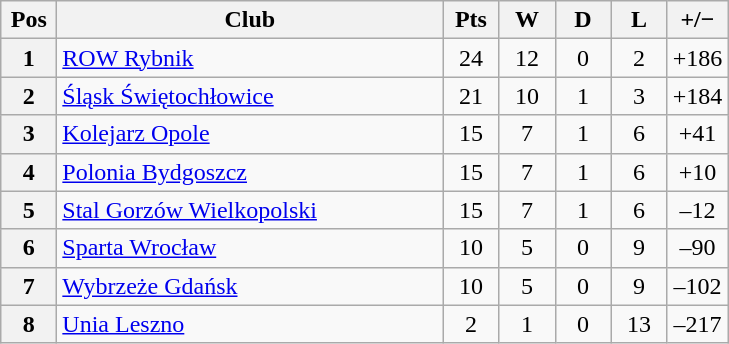<table class="wikitable">
<tr>
<th width=30>Pos</th>
<th width=250>Club</th>
<th width=30>Pts</th>
<th width=30>W</th>
<th width=30>D</th>
<th width=30>L</th>
<th width=30>+/−</th>
</tr>
<tr align=center>
<th>1</th>
<td align=left><a href='#'>ROW Rybnik</a></td>
<td>24</td>
<td>12</td>
<td>0</td>
<td>2</td>
<td>+186</td>
</tr>
<tr align=center>
<th>2</th>
<td align=left><a href='#'>Śląsk Świętochłowice</a></td>
<td>21</td>
<td>10</td>
<td>1</td>
<td>3</td>
<td>+184</td>
</tr>
<tr align=center>
<th>3</th>
<td align=left><a href='#'>Kolejarz Opole</a></td>
<td>15</td>
<td>7</td>
<td>1</td>
<td>6</td>
<td>+41</td>
</tr>
<tr align=center>
<th>4</th>
<td align=left><a href='#'>Polonia Bydgoszcz</a></td>
<td>15</td>
<td>7</td>
<td>1</td>
<td>6</td>
<td>+10</td>
</tr>
<tr align=center>
<th>5</th>
<td align=left><a href='#'>Stal Gorzów Wielkopolski</a></td>
<td>15</td>
<td>7</td>
<td>1</td>
<td>6</td>
<td>–12</td>
</tr>
<tr align=center>
<th>6</th>
<td align=left><a href='#'>Sparta Wrocław</a></td>
<td>10</td>
<td>5</td>
<td>0</td>
<td>9</td>
<td>–90</td>
</tr>
<tr align=center>
<th>7</th>
<td align=left><a href='#'>Wybrzeże Gdańsk</a></td>
<td>10</td>
<td>5</td>
<td>0</td>
<td>9</td>
<td>–102</td>
</tr>
<tr align=center>
<th>8</th>
<td align=left><a href='#'>Unia Leszno</a></td>
<td>2</td>
<td>1</td>
<td>0</td>
<td>13</td>
<td>–217</td>
</tr>
</table>
